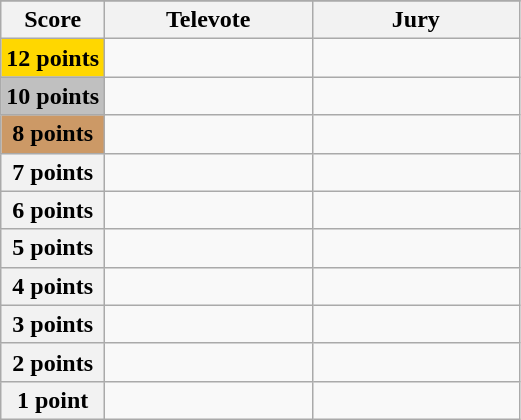<table class="wikitable">
<tr>
</tr>
<tr>
<th scope="col" width="20%">Score</th>
<th scope="col" width="40%">Televote</th>
<th scope="col" width="40%">Jury</th>
</tr>
<tr>
<th scope="row" style="background:gold">12 points</th>
<td></td>
<td></td>
</tr>
<tr>
<th scope="row" style="background:silver">10 points</th>
<td></td>
<td></td>
</tr>
<tr>
<th scope="row" style="background:#CC9966">8 points</th>
<td></td>
<td></td>
</tr>
<tr>
<th scope="row">7 points</th>
<td></td>
<td></td>
</tr>
<tr>
<th scope="row">6 points</th>
<td></td>
<td></td>
</tr>
<tr>
<th scope="row">5 points</th>
<td></td>
<td></td>
</tr>
<tr>
<th scope="row">4 points</th>
<td></td>
<td></td>
</tr>
<tr>
<th scope="row">3 points</th>
<td></td>
<td></td>
</tr>
<tr>
<th scope="row">2 points</th>
<td></td>
<td></td>
</tr>
<tr>
<th scope="row">1 point</th>
<td></td>
<td></td>
</tr>
</table>
